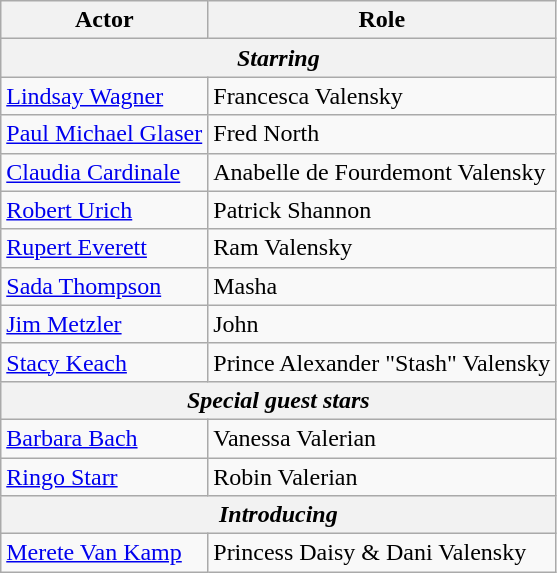<table class="wikitable">
<tr>
<th>Actor</th>
<th>Role</th>
</tr>
<tr>
<th colspan="2"><em>Starring</em></th>
</tr>
<tr>
<td><a href='#'>Lindsay Wagner</a></td>
<td>Francesca Valensky</td>
</tr>
<tr>
<td><a href='#'>Paul Michael Glaser</a></td>
<td>Fred North</td>
</tr>
<tr>
<td><a href='#'>Claudia Cardinale</a></td>
<td>Anabelle de Fourdemont Valensky</td>
</tr>
<tr>
<td><a href='#'>Robert Urich</a></td>
<td>Patrick Shannon</td>
</tr>
<tr>
<td><a href='#'>Rupert Everett</a></td>
<td>Ram Valensky</td>
</tr>
<tr>
<td><a href='#'>Sada Thompson</a></td>
<td>Masha</td>
</tr>
<tr>
<td><a href='#'>Jim Metzler</a></td>
<td>John</td>
</tr>
<tr>
<td><a href='#'>Stacy Keach</a></td>
<td>Prince Alexander "Stash" Valensky</td>
</tr>
<tr>
<th colspan="2"><em>Special guest stars</em></th>
</tr>
<tr>
<td><a href='#'>Barbara Bach</a></td>
<td>Vanessa Valerian</td>
</tr>
<tr>
<td><a href='#'>Ringo Starr</a></td>
<td>Robin Valerian</td>
</tr>
<tr>
<th colspan="2"><em>Introducing</em></th>
</tr>
<tr>
<td><a href='#'>Merete Van Kamp</a></td>
<td>Princess Daisy & Dani Valensky</td>
</tr>
</table>
